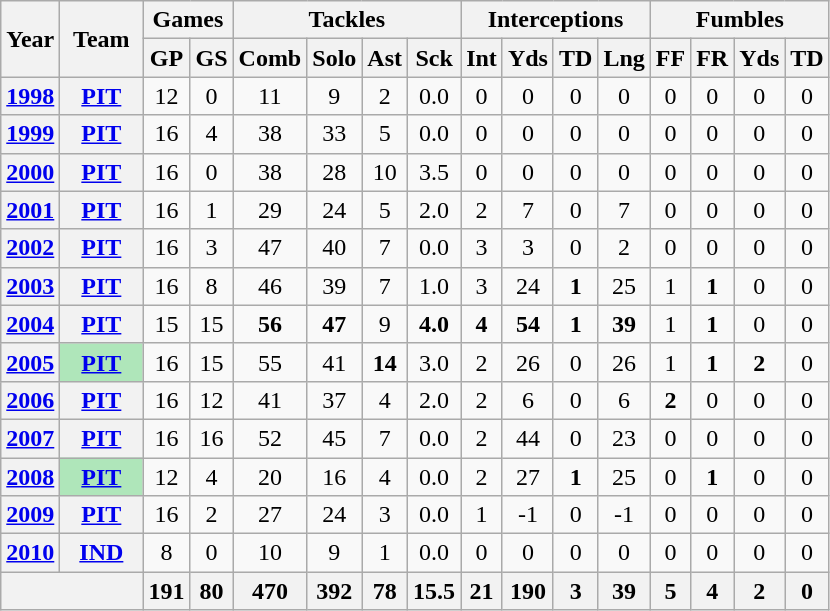<table class="wikitable" style="text-align:center">
<tr>
<th rowspan="2">Year</th>
<th rowspan="2">Team</th>
<th colspan="2">Games</th>
<th colspan="4">Tackles</th>
<th colspan="4">Interceptions</th>
<th colspan="4">Fumbles</th>
</tr>
<tr>
<th>GP</th>
<th>GS</th>
<th>Comb</th>
<th>Solo</th>
<th>Ast</th>
<th>Sck</th>
<th>Int</th>
<th>Yds</th>
<th>TD</th>
<th>Lng</th>
<th>FF</th>
<th>FR</th>
<th>Yds</th>
<th>TD</th>
</tr>
<tr>
<th><a href='#'>1998</a></th>
<th><a href='#'>PIT</a></th>
<td>12</td>
<td>0</td>
<td>11</td>
<td>9</td>
<td>2</td>
<td>0.0</td>
<td>0</td>
<td>0</td>
<td>0</td>
<td>0</td>
<td>0</td>
<td>0</td>
<td>0</td>
<td>0</td>
</tr>
<tr>
<th><a href='#'>1999</a></th>
<th><a href='#'>PIT</a></th>
<td>16</td>
<td>4</td>
<td>38</td>
<td>33</td>
<td>5</td>
<td>0.0</td>
<td>0</td>
<td>0</td>
<td>0</td>
<td>0</td>
<td>0</td>
<td>0</td>
<td>0</td>
<td>0</td>
</tr>
<tr>
<th><a href='#'>2000</a></th>
<th><a href='#'>PIT</a></th>
<td>16</td>
<td>0</td>
<td>38</td>
<td>28</td>
<td>10</td>
<td>3.5</td>
<td>0</td>
<td>0</td>
<td>0</td>
<td>0</td>
<td>0</td>
<td>0</td>
<td>0</td>
<td>0</td>
</tr>
<tr>
<th><a href='#'>2001</a></th>
<th><a href='#'>PIT</a></th>
<td>16</td>
<td>1</td>
<td>29</td>
<td>24</td>
<td>5</td>
<td>2.0</td>
<td>2</td>
<td>7</td>
<td>0</td>
<td>7</td>
<td>0</td>
<td>0</td>
<td>0</td>
<td>0</td>
</tr>
<tr>
<th><a href='#'>2002</a></th>
<th><a href='#'>PIT</a></th>
<td>16</td>
<td>3</td>
<td>47</td>
<td>40</td>
<td>7</td>
<td>0.0</td>
<td>3</td>
<td>3</td>
<td>0</td>
<td>2</td>
<td>0</td>
<td>0</td>
<td>0</td>
<td>0</td>
</tr>
<tr>
<th><a href='#'>2003</a></th>
<th><a href='#'>PIT</a></th>
<td>16</td>
<td>8</td>
<td>46</td>
<td>39</td>
<td>7</td>
<td>1.0</td>
<td>3</td>
<td>24</td>
<td><strong>1</strong></td>
<td>25</td>
<td>1</td>
<td><strong>1</strong></td>
<td>0</td>
<td>0</td>
</tr>
<tr>
<th><a href='#'>2004</a></th>
<th><a href='#'>PIT</a></th>
<td>15</td>
<td>15</td>
<td><strong>56</strong></td>
<td><strong>47</strong></td>
<td>9</td>
<td><strong>4.0</strong></td>
<td><strong>4</strong></td>
<td><strong>54</strong></td>
<td><strong>1</strong></td>
<td><strong>39</strong></td>
<td>1</td>
<td><strong>1</strong></td>
<td>0</td>
<td>0</td>
</tr>
<tr>
<th><a href='#'>2005</a></th>
<th style="background:#afe6ba; width:3em;"><a href='#'>PIT</a></th>
<td>16</td>
<td>15</td>
<td>55</td>
<td>41</td>
<td><strong>14</strong></td>
<td>3.0</td>
<td>2</td>
<td>26</td>
<td>0</td>
<td>26</td>
<td>1</td>
<td><strong>1</strong></td>
<td><strong>2</strong></td>
<td>0</td>
</tr>
<tr>
<th><a href='#'>2006</a></th>
<th><a href='#'>PIT</a></th>
<td>16</td>
<td>12</td>
<td>41</td>
<td>37</td>
<td>4</td>
<td>2.0</td>
<td>2</td>
<td>6</td>
<td>0</td>
<td>6</td>
<td><strong>2</strong></td>
<td>0</td>
<td>0</td>
<td>0</td>
</tr>
<tr>
<th><a href='#'>2007</a></th>
<th><a href='#'>PIT</a></th>
<td>16</td>
<td>16</td>
<td>52</td>
<td>45</td>
<td>7</td>
<td>0.0</td>
<td>2</td>
<td>44</td>
<td>0</td>
<td>23</td>
<td>0</td>
<td>0</td>
<td>0</td>
<td>0</td>
</tr>
<tr>
<th><a href='#'>2008</a></th>
<th style="background:#afe6ba; width:3em;"><a href='#'>PIT</a></th>
<td>12</td>
<td>4</td>
<td>20</td>
<td>16</td>
<td>4</td>
<td>0.0</td>
<td>2</td>
<td>27</td>
<td><strong>1</strong></td>
<td>25</td>
<td>0</td>
<td><strong>1</strong></td>
<td>0</td>
<td>0</td>
</tr>
<tr>
<th><a href='#'>2009</a></th>
<th><a href='#'>PIT</a></th>
<td>16</td>
<td>2</td>
<td>27</td>
<td>24</td>
<td>3</td>
<td>0.0</td>
<td>1</td>
<td>-1</td>
<td>0</td>
<td>-1</td>
<td>0</td>
<td>0</td>
<td>0</td>
<td>0</td>
</tr>
<tr>
<th><a href='#'>2010</a></th>
<th><a href='#'>IND</a></th>
<td>8</td>
<td>0</td>
<td>10</td>
<td>9</td>
<td>1</td>
<td>0.0</td>
<td>0</td>
<td>0</td>
<td>0</td>
<td>0</td>
<td>0</td>
<td>0</td>
<td>0</td>
<td>0</td>
</tr>
<tr>
<th colspan="2"></th>
<th>191</th>
<th>80</th>
<th>470</th>
<th>392</th>
<th>78</th>
<th>15.5</th>
<th>21</th>
<th>190</th>
<th>3</th>
<th>39</th>
<th>5</th>
<th>4</th>
<th>2</th>
<th>0</th>
</tr>
</table>
